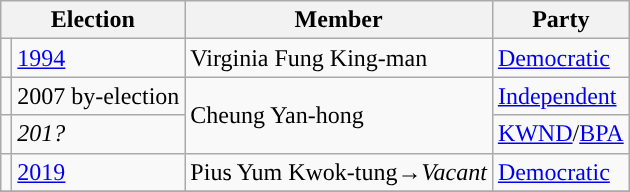<table class="wikitable">
<tr>
<th colspan="2">Election</th>
<th>Member</th>
<th>Party</th>
</tr>
<tr>
<td style="background-color:"></td>
<td><a href='#'>1994</a></td>
<td>Virginia Fung King-man</td>
<td><a href='#'>Democratic</a></td>
</tr>
<tr>
<td style="background-color:"></td>
<td>2007 by-election</td>
<td rowspan=2>Cheung Yan-hong</td>
<td><a href='#'>Independent</a></td>
</tr>
<tr>
<td style="background-color:"></td>
<td><em>201?</em></td>
<td><a href='#'>KWND</a>/<a href='#'>BPA</a></td>
</tr>
<tr>
<td style="background-color:"></td>
<td><a href='#'>2019</a></td>
<td>Pius Yum Kwok-tung→<em>Vacant</em></td>
<td><a href='#'>Democratic</a></td>
</tr>
<tr>
</tr>
</table>
